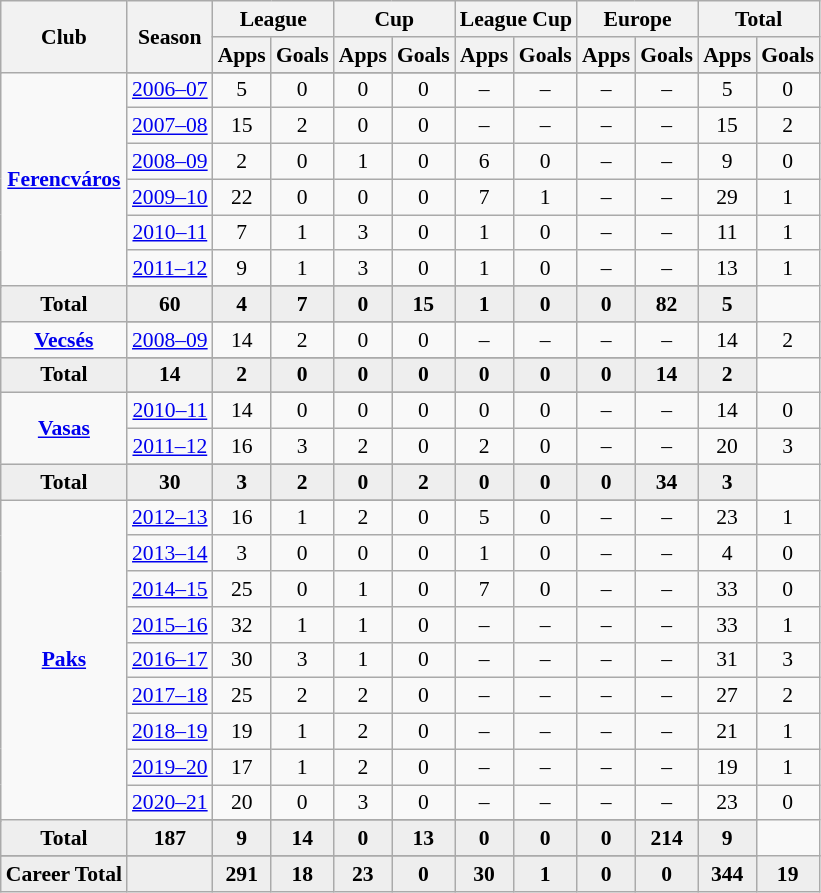<table class="wikitable" style="font-size:90%; text-align: center;">
<tr>
<th rowspan="2">Club</th>
<th rowspan="2">Season</th>
<th colspan="2">League</th>
<th colspan="2">Cup</th>
<th colspan="2">League Cup</th>
<th colspan="2">Europe</th>
<th colspan="2">Total</th>
</tr>
<tr>
<th>Apps</th>
<th>Goals</th>
<th>Apps</th>
<th>Goals</th>
<th>Apps</th>
<th>Goals</th>
<th>Apps</th>
<th>Goals</th>
<th>Apps</th>
<th>Goals</th>
</tr>
<tr ||-||-||-|->
<td rowspan="8" valign="center"><strong><a href='#'>Ferencváros</a></strong></td>
</tr>
<tr>
<td><a href='#'>2006–07</a></td>
<td>5</td>
<td>0</td>
<td>0</td>
<td>0</td>
<td>–</td>
<td>–</td>
<td>–</td>
<td>–</td>
<td>5</td>
<td>0</td>
</tr>
<tr>
<td><a href='#'>2007–08</a></td>
<td>15</td>
<td>2</td>
<td>0</td>
<td>0</td>
<td>–</td>
<td>–</td>
<td>–</td>
<td>–</td>
<td>15</td>
<td>2</td>
</tr>
<tr>
<td><a href='#'>2008–09</a></td>
<td>2</td>
<td>0</td>
<td>1</td>
<td>0</td>
<td>6</td>
<td>0</td>
<td>–</td>
<td>–</td>
<td>9</td>
<td>0</td>
</tr>
<tr>
<td><a href='#'>2009–10</a></td>
<td>22</td>
<td>0</td>
<td>0</td>
<td>0</td>
<td>7</td>
<td>1</td>
<td>–</td>
<td>–</td>
<td>29</td>
<td>1</td>
</tr>
<tr>
<td><a href='#'>2010–11</a></td>
<td>7</td>
<td>1</td>
<td>3</td>
<td>0</td>
<td>1</td>
<td>0</td>
<td>–</td>
<td>–</td>
<td>11</td>
<td>1</td>
</tr>
<tr>
<td><a href='#'>2011–12</a></td>
<td>9</td>
<td>1</td>
<td>3</td>
<td>0</td>
<td>1</td>
<td>0</td>
<td>–</td>
<td>–</td>
<td>13</td>
<td>1</td>
</tr>
<tr>
</tr>
<tr style="font-weight:bold; background-color:#eeeeee;">
<td>Total</td>
<td>60</td>
<td>4</td>
<td>7</td>
<td>0</td>
<td>15</td>
<td>1</td>
<td>0</td>
<td>0</td>
<td>82</td>
<td>5</td>
</tr>
<tr>
<td rowspan="3" valign="center"><strong><a href='#'>Vecsés</a></strong></td>
</tr>
<tr>
<td><a href='#'>2008–09</a></td>
<td>14</td>
<td>2</td>
<td>0</td>
<td>0</td>
<td>–</td>
<td>–</td>
<td>–</td>
<td>–</td>
<td>14</td>
<td>2</td>
</tr>
<tr>
</tr>
<tr style="font-weight:bold; background-color:#eeeeee;">
<td>Total</td>
<td>14</td>
<td>2</td>
<td>0</td>
<td>0</td>
<td>0</td>
<td>0</td>
<td>0</td>
<td>0</td>
<td>14</td>
<td>2</td>
</tr>
<tr>
<td rowspan="4" valign="center"><strong><a href='#'>Vasas</a></strong></td>
</tr>
<tr>
<td><a href='#'>2010–11</a></td>
<td>14</td>
<td>0</td>
<td>0</td>
<td>0</td>
<td>0</td>
<td>0</td>
<td>–</td>
<td>–</td>
<td>14</td>
<td>0</td>
</tr>
<tr>
<td><a href='#'>2011–12</a></td>
<td>16</td>
<td>3</td>
<td>2</td>
<td>0</td>
<td>2</td>
<td>0</td>
<td>–</td>
<td>–</td>
<td>20</td>
<td>3</td>
</tr>
<tr>
</tr>
<tr style="font-weight:bold; background-color:#eeeeee;">
<td>Total</td>
<td>30</td>
<td>3</td>
<td>2</td>
<td>0</td>
<td>2</td>
<td>0</td>
<td>0</td>
<td>0</td>
<td>34</td>
<td>3</td>
</tr>
<tr>
<td rowspan="11" valign="center"><strong><a href='#'>Paks</a></strong></td>
</tr>
<tr>
<td><a href='#'>2012–13</a></td>
<td>16</td>
<td>1</td>
<td>2</td>
<td>0</td>
<td>5</td>
<td>0</td>
<td>–</td>
<td>–</td>
<td>23</td>
<td>1</td>
</tr>
<tr>
<td><a href='#'>2013–14</a></td>
<td>3</td>
<td>0</td>
<td>0</td>
<td>0</td>
<td>1</td>
<td>0</td>
<td>–</td>
<td>–</td>
<td>4</td>
<td>0</td>
</tr>
<tr>
<td><a href='#'>2014–15</a></td>
<td>25</td>
<td>0</td>
<td>1</td>
<td>0</td>
<td>7</td>
<td>0</td>
<td>–</td>
<td>–</td>
<td>33</td>
<td>0</td>
</tr>
<tr>
<td><a href='#'>2015–16</a></td>
<td>32</td>
<td>1</td>
<td>1</td>
<td>0</td>
<td>–</td>
<td>–</td>
<td>–</td>
<td>–</td>
<td>33</td>
<td>1</td>
</tr>
<tr>
<td><a href='#'>2016–17</a></td>
<td>30</td>
<td>3</td>
<td>1</td>
<td>0</td>
<td>–</td>
<td>–</td>
<td>–</td>
<td>–</td>
<td>31</td>
<td>3</td>
</tr>
<tr>
<td><a href='#'>2017–18</a></td>
<td>25</td>
<td>2</td>
<td>2</td>
<td>0</td>
<td>–</td>
<td>–</td>
<td>–</td>
<td>–</td>
<td>27</td>
<td>2</td>
</tr>
<tr>
<td><a href='#'>2018–19</a></td>
<td>19</td>
<td>1</td>
<td>2</td>
<td>0</td>
<td>–</td>
<td>–</td>
<td>–</td>
<td>–</td>
<td>21</td>
<td>1</td>
</tr>
<tr>
<td><a href='#'>2019–20</a></td>
<td>17</td>
<td>1</td>
<td>2</td>
<td>0</td>
<td>–</td>
<td>–</td>
<td>–</td>
<td>–</td>
<td>19</td>
<td>1</td>
</tr>
<tr>
<td><a href='#'>2020–21</a></td>
<td>20</td>
<td>0</td>
<td>3</td>
<td>0</td>
<td>–</td>
<td>–</td>
<td>–</td>
<td>–</td>
<td>23</td>
<td>0</td>
</tr>
<tr>
</tr>
<tr style="font-weight:bold; background-color:#eeeeee;">
<td>Total</td>
<td>187</td>
<td>9</td>
<td>14</td>
<td>0</td>
<td>13</td>
<td>0</td>
<td>0</td>
<td>0</td>
<td>214</td>
<td>9</td>
</tr>
<tr>
</tr>
<tr style="font-weight:bold; background-color:#eeeeee;">
<td rowspan="2" valign="top"><strong>Career Total</strong></td>
<td></td>
<td><strong>291</strong></td>
<td><strong>18</strong></td>
<td><strong>23</strong></td>
<td><strong>0</strong></td>
<td><strong>30</strong></td>
<td><strong>1</strong></td>
<td><strong>0</strong></td>
<td><strong>0</strong></td>
<td><strong>344</strong></td>
<td><strong>19</strong></td>
</tr>
</table>
